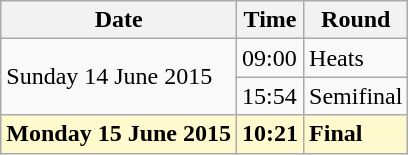<table class="wikitable">
<tr>
<th>Date</th>
<th>Time</th>
<th>Round</th>
</tr>
<tr>
<td rowspan=2>Sunday 14 June 2015</td>
<td>09:00</td>
<td>Heats</td>
</tr>
<tr>
<td>15:54</td>
<td>Semifinal</td>
</tr>
<tr>
<td style=background:lemonchiffon><strong>Monday 15 June 2015</strong></td>
<td style=background:lemonchiffon><strong>10:21</strong></td>
<td style=background:lemonchiffon><strong>Final</strong></td>
</tr>
</table>
